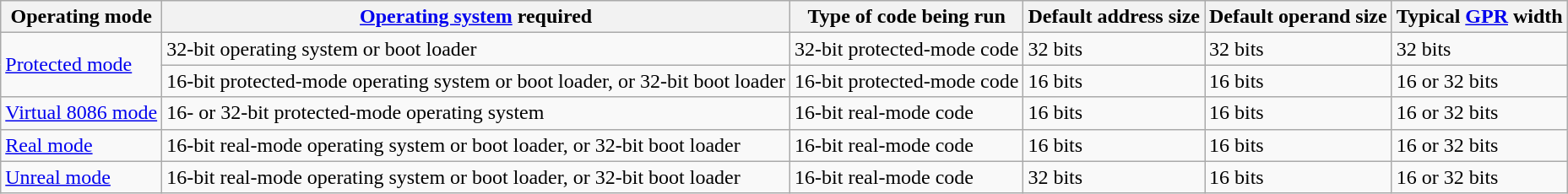<table class="wikitable">
<tr>
<th>Operating mode</th>
<th><a href='#'>Operating system</a> required</th>
<th>Type of code being run</th>
<th>Default address size</th>
<th>Default operand size</th>
<th>Typical <a href='#'>GPR</a> width</th>
</tr>
<tr>
<td rowspan="2"><a href='#'>Protected mode</a></td>
<td>32-bit operating system or boot loader</td>
<td>32-bit protected-mode code</td>
<td>32 bits</td>
<td>32 bits</td>
<td>32 bits</td>
</tr>
<tr>
<td>16-bit protected-mode operating system or boot loader, or 32-bit boot loader</td>
<td>16-bit protected-mode code</td>
<td>16 bits</td>
<td>16 bits</td>
<td>16 or 32 bits</td>
</tr>
<tr>
<td><a href='#'>Virtual 8086 mode</a></td>
<td>16- or 32-bit protected-mode operating system</td>
<td>16-bit real-mode code</td>
<td>16 bits</td>
<td>16 bits</td>
<td>16 or 32 bits</td>
</tr>
<tr>
<td><a href='#'>Real mode</a></td>
<td>16-bit real-mode operating system or boot loader, or 32-bit boot loader</td>
<td>16-bit real-mode code</td>
<td>16 bits</td>
<td>16 bits</td>
<td>16 or 32 bits</td>
</tr>
<tr>
<td><a href='#'>Unreal mode</a></td>
<td>16-bit real-mode operating system or boot loader, or 32-bit boot loader</td>
<td>16-bit real-mode code</td>
<td>32 bits</td>
<td>16 bits</td>
<td>16 or 32 bits</td>
</tr>
</table>
